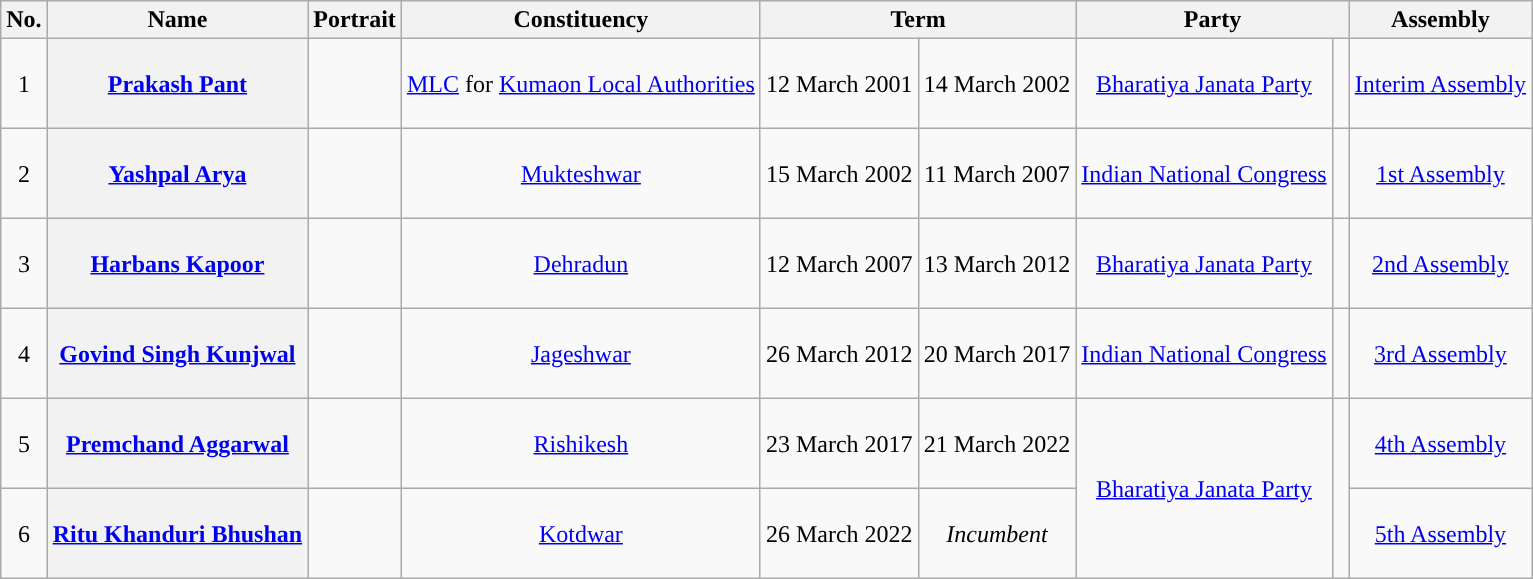<table class="wikitable sortable">
<tr>
<th scope=col>No.</th>
<th scope=col>Name</th>
<th scope=col>Portrait</th>
<th scope=col>Constituency</th>
<th colspan="2" scope="col">Term</th>
<th colspan="2" scope="col">Party</th>
<th scope=col>Assembly<br></th>
</tr>
<tr style="text-align:center; height:60px;">
<td>1</td>
<th><a href='#'>Prakash Pant</a></th>
<td></td>
<td><a href='#'>MLC</a> for <a href='#'>Kumaon Local Authorities</a></td>
<td>12 March 2001</td>
<td>14 March 2002</td>
<td><a href='#'>Bharatiya Janata Party</a></td>
<td width="4px" style="background-color: "></td>
<td><a href='#'>Interim Assembly</a></td>
</tr>
<tr style="text-align:center; height:60px;">
<td>2</td>
<th><a href='#'>Yashpal Arya</a></th>
<td></td>
<td><a href='#'>Mukteshwar</a></td>
<td>15 March 2002</td>
<td>11 March 2007</td>
<td><a href='#'>Indian National Congress</a></td>
<td width="4px" style="background-color: "></td>
<td><a href='#'>1st Assembly</a><br></td>
</tr>
<tr style="text-align:center; height:60px;">
<td>3</td>
<th><a href='#'>Harbans Kapoor</a></th>
<td></td>
<td><a href='#'>Dehradun</a></td>
<td>12 March 2007</td>
<td>13 March 2012</td>
<td><a href='#'>Bharatiya Janata Party</a></td>
<td width="4px" style="background-color: "></td>
<td><a href='#'>2nd Assembly</a><br></td>
</tr>
<tr style="text-align:center; height:60px;">
<td>4</td>
<th><a href='#'>Govind Singh Kunjwal</a></th>
<td></td>
<td><a href='#'>Jageshwar</a></td>
<td>26 March 2012</td>
<td>20 March 2017</td>
<td><a href='#'>Indian National Congress</a></td>
<td width="4px" style="background-color: "></td>
<td><a href='#'>3rd Assembly</a><br></td>
</tr>
<tr style="text-align:center; height:60px;">
<td>5</td>
<th><a href='#'>Premchand Aggarwal</a></th>
<td></td>
<td><a href='#'>Rishikesh</a></td>
<td>23 March 2017</td>
<td>21 March 2022</td>
<td rowspan="2"><a href='#'>Bharatiya Janata Party</a></td>
<td rowspan="2" ; width="4px" style="background-color: "></td>
<td><a href='#'>4th Assembly</a><br></td>
</tr>
<tr style="text-align:center; height:60px;">
<td>6</td>
<th><a href='#'>Ritu Khanduri Bhushan</a></th>
<td></td>
<td><a href='#'>Kotdwar</a></td>
<td>26 March 2022</td>
<td><em>Incumbent</em></td>
<td><a href='#'>5th Assembly</a><br></td>
</tr>
</table>
